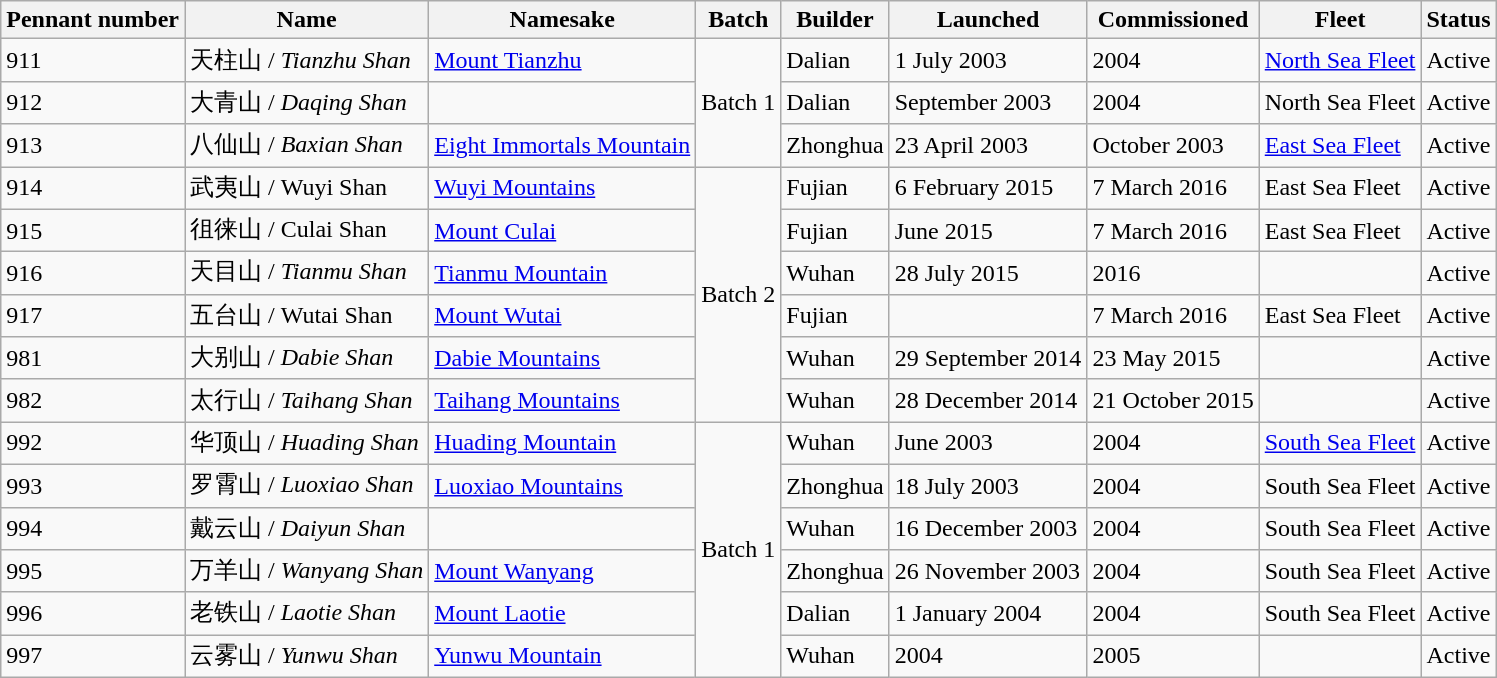<table class="wikitable">
<tr>
<th !style="line-height:1.2em;">Pennant number</th>
<th>Name</th>
<th>Namesake</th>
<th>Batch</th>
<th>Builder</th>
<th>Launched</th>
<th>Commissioned</th>
<th>Fleet</th>
<th>Status</th>
</tr>
<tr>
<td>911</td>
<td>天柱山 / <em>Tianzhu Shan</em></td>
<td><a href='#'>Mount Tianzhu</a></td>
<td rowspan="3">Batch 1</td>
<td>Dalian</td>
<td>1 July 2003</td>
<td>2004</td>
<td><a href='#'>North Sea Fleet</a></td>
<td>Active</td>
</tr>
<tr>
<td>912</td>
<td>大青山 / <em>Daqing Shan</em></td>
<td></td>
<td>Dalian</td>
<td>September 2003</td>
<td>2004</td>
<td>North Sea Fleet</td>
<td>Active</td>
</tr>
<tr>
<td>913</td>
<td>八仙山 / <em>Baxian Shan</em></td>
<td><a href='#'>Eight Immortals Mountain</a></td>
<td>Zhonghua</td>
<td>23 April 2003</td>
<td>October 2003</td>
<td><a href='#'>East Sea Fleet</a></td>
<td>Active</td>
</tr>
<tr>
<td>914</td>
<td>武夷山 / Wuyi Shan</td>
<td><a href='#'>Wuyi Mountains</a></td>
<td rowspan="6">Batch 2</td>
<td>Fujian</td>
<td>6 February 2015</td>
<td>7 March 2016</td>
<td>East Sea Fleet</td>
<td>Active</td>
</tr>
<tr>
<td>915</td>
<td>徂徕山 / Culai Shan</td>
<td><a href='#'>Mount Culai</a></td>
<td>Fujian</td>
<td>June 2015</td>
<td>7 March 2016</td>
<td>East Sea Fleet</td>
<td>Active</td>
</tr>
<tr>
<td>916</td>
<td>天目山 /  <em>Tianmu Shan</em></td>
<td><a href='#'>Tianmu Mountain</a></td>
<td>Wuhan</td>
<td>28 July 2015</td>
<td>2016</td>
<td></td>
<td>Active</td>
</tr>
<tr>
<td>917</td>
<td>五台山 / Wutai Shan</td>
<td><a href='#'>Mount Wutai</a></td>
<td>Fujian</td>
<td></td>
<td>7 March 2016</td>
<td>East Sea Fleet</td>
<td>Active</td>
</tr>
<tr>
<td>981</td>
<td>大别山 /  <em>Dabie Shan</em></td>
<td><a href='#'>Dabie Mountains</a></td>
<td>Wuhan</td>
<td>29 September 2014</td>
<td>23 May 2015</td>
<td></td>
<td>Active</td>
</tr>
<tr>
<td>982</td>
<td>太行山 /  <em>Taihang Shan</em></td>
<td><a href='#'>Taihang Mountains</a></td>
<td>Wuhan</td>
<td>28 December 2014</td>
<td>21 October 2015</td>
<td></td>
<td>Active</td>
</tr>
<tr>
<td>992</td>
<td>华顶山 / <em>Huading Shan</em></td>
<td><a href='#'>Huading Mountain</a></td>
<td rowspan="6">Batch 1</td>
<td>Wuhan</td>
<td>June 2003</td>
<td>2004</td>
<td><a href='#'>South Sea Fleet</a></td>
<td>Active</td>
</tr>
<tr>
<td>993</td>
<td>罗霄山 / <em>Luoxiao Shan</em></td>
<td><a href='#'>Luoxiao Mountains</a></td>
<td>Zhonghua</td>
<td>18 July 2003</td>
<td>2004</td>
<td>South Sea Fleet</td>
<td>Active</td>
</tr>
<tr>
<td>994</td>
<td>戴云山 /  <em>Daiyun Shan</em></td>
<td></td>
<td>Wuhan</td>
<td>16 December 2003</td>
<td>2004</td>
<td>South Sea Fleet</td>
<td>Active</td>
</tr>
<tr>
<td>995</td>
<td>万羊山 /  <em>Wanyang Shan</em></td>
<td><a href='#'>Mount Wanyang</a></td>
<td>Zhonghua</td>
<td>26 November 2003</td>
<td>2004</td>
<td>South Sea Fleet</td>
<td>Active</td>
</tr>
<tr>
<td>996</td>
<td>老铁山 /  <em>Laotie Shan</em></td>
<td><a href='#'>Mount Laotie</a></td>
<td>Dalian</td>
<td>1 January 2004</td>
<td>2004</td>
<td>South Sea Fleet</td>
<td>Active</td>
</tr>
<tr>
<td>997</td>
<td>云雾山 / <em>Yunwu Shan</em></td>
<td><a href='#'>Yunwu Mountain</a></td>
<td>Wuhan</td>
<td>2004</td>
<td>2005</td>
<td></td>
<td>Active</td>
</tr>
</table>
